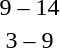<table style="text-align:center">
<tr>
<th width=200></th>
<th width=100></th>
<th width=200></th>
</tr>
<tr>
<td align=right></td>
<td>9 – 14</td>
<td align=left><strong></strong></td>
</tr>
<tr>
<td align=right></td>
<td>3 – 9</td>
<td align=left><strong></strong></td>
</tr>
</table>
